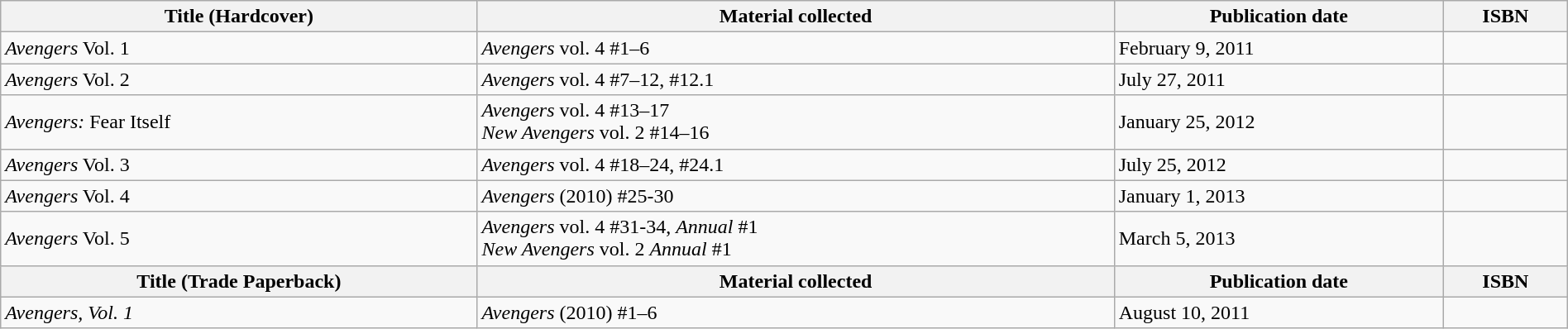<table class="wikitable" style="width:100%;">
<tr>
<th>Title (Hardcover)</th>
<th>Material collected</th>
<th>Publication date</th>
<th>ISBN</th>
</tr>
<tr>
<td><em>Avengers</em> Vol. 1</td>
<td><em>Avengers</em> vol. 4 #1–6</td>
<td>February 9, 2011</td>
<td style=white-space:nowrap></td>
</tr>
<tr>
<td><em>Avengers</em> Vol. 2</td>
<td><em>Avengers</em> vol. 4 #7–12, #12.1</td>
<td>July 27, 2011</td>
<td style=white-space:nowrap></td>
</tr>
<tr>
<td><em>Avengers:</em> Fear Itself</td>
<td><em>Avengers</em> vol. 4 #13–17<br> <em>New Avengers</em> vol. 2 #14–16</td>
<td>January 25, 2012</td>
<td></td>
</tr>
<tr>
<td><em>Avengers</em> Vol. 3</td>
<td><em>Avengers</em> vol. 4 #18–24, #24.1</td>
<td>July 25, 2012</td>
<td style=white-space:nowrap></td>
</tr>
<tr>
<td><em>Avengers</em> Vol. 4</td>
<td><em>Avengers</em> (2010) #25-30</td>
<td>January 1, 2013</td>
<td style=white-space:nowrap></td>
</tr>
<tr>
<td><em>Avengers</em> Vol. 5</td>
<td><em>Avengers</em> vol. 4 #31-34, <em>Annual</em> #1<br> <em>New Avengers</em> vol. 2 <em>Annual</em> #1</td>
<td>March 5, 2013</td>
<td style=white-space:nowrap></td>
</tr>
<tr>
<th>Title (Trade Paperback)</th>
<th>Material collected</th>
<th>Publication date</th>
<th>ISBN</th>
</tr>
<tr>
<td><em>Avengers, Vol. 1</em></td>
<td><em>Avengers</em> (2010) #1–6</td>
<td>August 10, 2011</td>
<td style=white-space:nowrap></td>
</tr>
</table>
